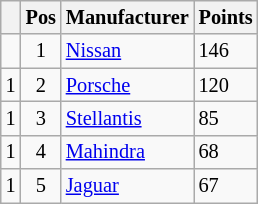<table class="wikitable" style="font-size: 85%;">
<tr>
<th></th>
<th>Pos</th>
<th>Manufacturer</th>
<th>Points</th>
</tr>
<tr>
<td align="left"></td>
<td align="center">1</td>
<td> <a href='#'>Nissan</a></td>
<td align="left">146</td>
</tr>
<tr>
<td align="left"> 1</td>
<td align="center">2</td>
<td> <a href='#'>Porsche</a></td>
<td align="left">120</td>
</tr>
<tr>
<td align="left"> 1</td>
<td align="center">3</td>
<td> <a href='#'>Stellantis</a></td>
<td align="left">85</td>
</tr>
<tr>
<td align="left"> 1</td>
<td align="center">4</td>
<td> <a href='#'>Mahindra</a></td>
<td align="left">68</td>
</tr>
<tr>
<td align="left"> 1</td>
<td align="center">5</td>
<td> <a href='#'>Jaguar</a></td>
<td align="left">67</td>
</tr>
</table>
